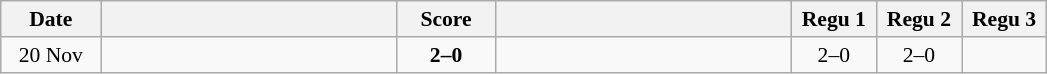<table class="wikitable" style="text-align: center; font-size:90% ">
<tr>
<th width="60">Date</th>
<th style="text-align:right; width:190px;"></th>
<th width="60">Score</th>
<th style="text-align:left; width:190px;"></th>
<th width="50">Regu 1</th>
<th width="50">Regu 2</th>
<th width="50">Regu 3</th>
</tr>
<tr>
<td>20 Nov</td>
<td align=right><strong></strong></td>
<td align=center><strong>2–0</strong></td>
<td style="text-align:left"> </td>
<td>2–0</td>
<td>2–0</td>
</tr>
</table>
